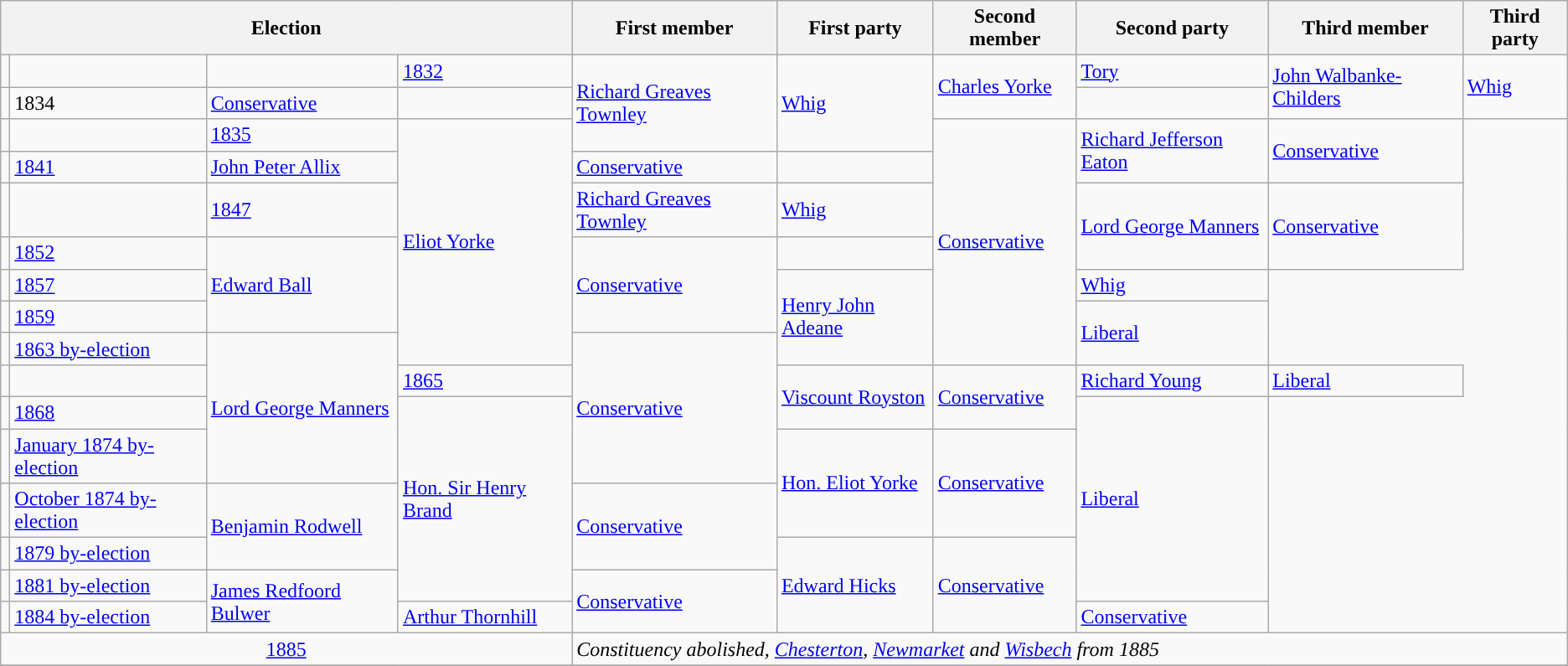<table class="wikitable">
<tr>
<th colspan="4">Election</th>
<th>First member</th>
<th>First party</th>
<th>Second member</th>
<th>Second party</th>
<th>Third member</th>
<th>Third party</th>
</tr>
<tr>
<td style="color:inherit;background-color: "></td>
<td style="color:inherit;background-color: "></td>
<td style="color:inherit;background-color: "></td>
<td><a href='#'>1832</a></td>
<td rowspan="3"><a href='#'>Richard Greaves Townley</a></td>
<td rowspan="3"><a href='#'>Whig</a></td>
<td rowspan="2"><a href='#'>Charles Yorke</a></td>
<td><a href='#'>Tory</a></td>
<td rowspan="2"><a href='#'>John Walbanke-Childers</a></td>
<td rowspan="2"><a href='#'>Whig</a></td>
</tr>
<tr>
<td style="color:inherit;background-color: "></td>
<td>1834</td>
<td><a href='#'>Conservative</a></td>
</tr>
<tr>
<td style="color:inherit;background-color: "></td>
<td style="color:inherit;background-color: "></td>
<td><a href='#'>1835</a></td>
<td rowspan="7"><a href='#'>Eliot Yorke</a></td>
<td rowspan="7"><a href='#'>Conservative</a></td>
<td rowspan="2"><a href='#'>Richard Jefferson Eaton</a></td>
<td rowspan="2"><a href='#'>Conservative</a></td>
</tr>
<tr>
<td style="color:inherit;background-color: "></td>
<td><a href='#'>1841</a></td>
<td><a href='#'>John Peter Allix</a></td>
<td><a href='#'>Conservative</a></td>
</tr>
<tr>
<td style="color:inherit;background-color: "></td>
<td style="color:inherit;background-color: "></td>
<td><a href='#'>1847</a></td>
<td><a href='#'>Richard Greaves Townley</a></td>
<td><a href='#'>Whig</a></td>
<td rowspan="2"><a href='#'>Lord George Manners</a></td>
<td rowspan="2"><a href='#'>Conservative</a></td>
</tr>
<tr>
<td style="color:inherit;background-color: "></td>
<td><a href='#'>1852</a></td>
<td rowspan="3"><a href='#'>Edward Ball</a></td>
<td rowspan="3"><a href='#'>Conservative</a></td>
</tr>
<tr>
<td style="color:inherit;background-color: "></td>
<td><a href='#'>1857</a></td>
<td rowspan="3"><a href='#'>Henry John Adeane</a></td>
<td><a href='#'>Whig</a></td>
</tr>
<tr>
<td style="color:inherit;background-color: "></td>
<td><a href='#'>1859</a></td>
<td rowspan="2"><a href='#'>Liberal</a></td>
</tr>
<tr>
<td style="color:inherit;background-color: "></td>
<td><a href='#'>1863 by-election</a></td>
<td rowspan="4"><a href='#'>Lord George Manners</a></td>
<td rowspan="4"><a href='#'>Conservative</a></td>
</tr>
<tr>
<td style="color:inherit;background-color: "></td>
<td style="color:inherit;background-color: "></td>
<td><a href='#'>1865</a></td>
<td rowspan="2"><a href='#'>Viscount Royston</a></td>
<td rowspan="2"><a href='#'>Conservative</a></td>
<td><a href='#'>Richard Young</a></td>
<td><a href='#'>Liberal</a></td>
</tr>
<tr>
<td style="color:inherit;background-color: "></td>
<td><a href='#'>1868</a></td>
<td rowspan="5"><a href='#'>Hon. Sir Henry Brand</a></td>
<td rowspan="5"><a href='#'>Liberal</a></td>
</tr>
<tr>
<td style="color:inherit;background-color: "></td>
<td><a href='#'>January 1874 by-election</a></td>
<td rowspan="2"><a href='#'>Hon. Eliot Yorke</a></td>
<td rowspan="2"><a href='#'>Conservative</a></td>
</tr>
<tr>
<td style="color:inherit;background-color: "></td>
<td><a href='#'>October 1874 by-election</a></td>
<td rowspan="2"><a href='#'>Benjamin Rodwell</a></td>
<td rowspan="2"><a href='#'>Conservative</a></td>
</tr>
<tr>
<td style="color:inherit;background-color: "></td>
<td><a href='#'>1879 by-election</a></td>
<td rowspan="3"><a href='#'>Edward Hicks</a></td>
<td rowspan="3"><a href='#'>Conservative</a></td>
</tr>
<tr>
<td style="color:inherit;background-color: "></td>
<td><a href='#'>1881 by-election</a></td>
<td rowspan="2"><a href='#'>James Redfoord Bulwer</a></td>
<td rowspan="2"><a href='#'>Conservative</a></td>
</tr>
<tr>
<td style="color:inherit;background-color: "></td>
<td><a href='#'>1884 by-election</a></td>
<td><a href='#'>Arthur Thornhill</a></td>
<td><a href='#'>Conservative</a></td>
</tr>
<tr>
<td colspan="4" align="center"><a href='#'>1885</a></td>
<td colspan="6"><em>Constituency abolished, <a href='#'>Chesterton</a>, <a href='#'>Newmarket</a> and <a href='#'>Wisbech</a> from 1885</em></td>
</tr>
<tr>
</tr>
</table>
